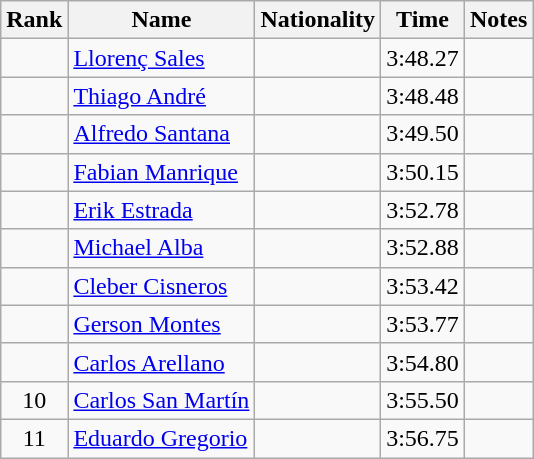<table class="wikitable sortable" style="text-align:center">
<tr>
<th>Rank</th>
<th>Name</th>
<th>Nationality</th>
<th>Time</th>
<th>Notes</th>
</tr>
<tr>
<td></td>
<td align=left><a href='#'>Llorenç Sales</a></td>
<td align=left></td>
<td>3:48.27</td>
<td></td>
</tr>
<tr>
<td></td>
<td align=left><a href='#'>Thiago André</a></td>
<td align=left></td>
<td>3:48.48</td>
<td></td>
</tr>
<tr>
<td></td>
<td align=left><a href='#'>Alfredo Santana</a></td>
<td align=left></td>
<td>3:49.50</td>
<td></td>
</tr>
<tr>
<td></td>
<td align=left><a href='#'>Fabian Manrique</a></td>
<td align=left></td>
<td>3:50.15</td>
<td></td>
</tr>
<tr>
<td></td>
<td align=left><a href='#'>Erik Estrada</a></td>
<td align=left></td>
<td>3:52.78</td>
<td></td>
</tr>
<tr>
<td></td>
<td align=left><a href='#'>Michael Alba</a></td>
<td align=left></td>
<td>3:52.88</td>
<td></td>
</tr>
<tr>
<td></td>
<td align=left><a href='#'>Cleber Cisneros</a></td>
<td align=left></td>
<td>3:53.42</td>
<td></td>
</tr>
<tr>
<td></td>
<td align=left><a href='#'>Gerson Montes</a></td>
<td align=left></td>
<td>3:53.77</td>
<td></td>
</tr>
<tr>
<td></td>
<td align=left><a href='#'>Carlos Arellano</a></td>
<td align=left></td>
<td>3:54.80</td>
<td></td>
</tr>
<tr>
<td>10</td>
<td align=left><a href='#'>Carlos San Martín</a></td>
<td align=left></td>
<td>3:55.50</td>
<td></td>
</tr>
<tr>
<td>11</td>
<td align=left><a href='#'>Eduardo Gregorio</a></td>
<td align=left></td>
<td>3:56.75</td>
<td></td>
</tr>
</table>
